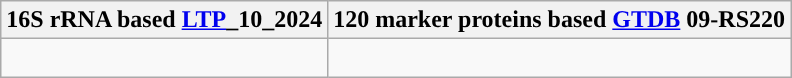<table class="wikitable">
<tr>
<th colspan=1>16S rRNA based <a href='#'>LTP</a>_10_2024</th>
<th colspan=1>120 marker proteins based <a href='#'>GTDB</a> 09-RS220</th>
</tr>
<tr>
<td style="vertical-align:top"><br></td>
<td><br></td>
</tr>
</table>
